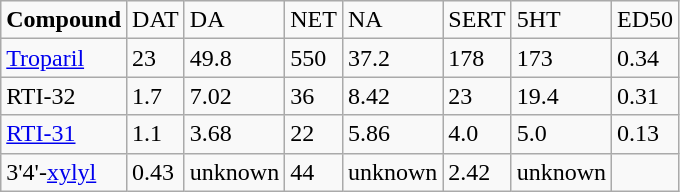<table class="wikitable">
<tr>
<td><strong>Compound</strong></td>
<td>DAT</td>
<td>DA</td>
<td>NET</td>
<td>NA</td>
<td>SERT</td>
<td>5HT</td>
<td>ED50</td>
</tr>
<tr>
<td><a href='#'>Troparil</a></td>
<td>23</td>
<td>49.8</td>
<td>550</td>
<td>37.2</td>
<td>178</td>
<td>173</td>
<td>0.34</td>
</tr>
<tr>
<td>RTI-32</td>
<td>1.7</td>
<td>7.02</td>
<td>36</td>
<td>8.42</td>
<td>23</td>
<td>19.4</td>
<td>0.31</td>
</tr>
<tr>
<td><a href='#'>RTI-31</a></td>
<td>1.1</td>
<td>3.68</td>
<td>22</td>
<td>5.86</td>
<td>4.0</td>
<td>5.0</td>
<td>0.13</td>
</tr>
<tr>
<td>3'4'-<a href='#'>xylyl</a></td>
<td>0.43</td>
<td>unknown</td>
<td>44</td>
<td>unknown</td>
<td>2.42</td>
<td>unknown</td>
</tr>
</table>
